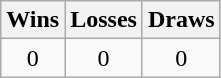<table class="wikitable">
<tr>
<th>Wins</th>
<th>Losses</th>
<th>Draws</th>
</tr>
<tr>
<td align=center>0</td>
<td align=center>0</td>
<td align=center>0</td>
</tr>
</table>
